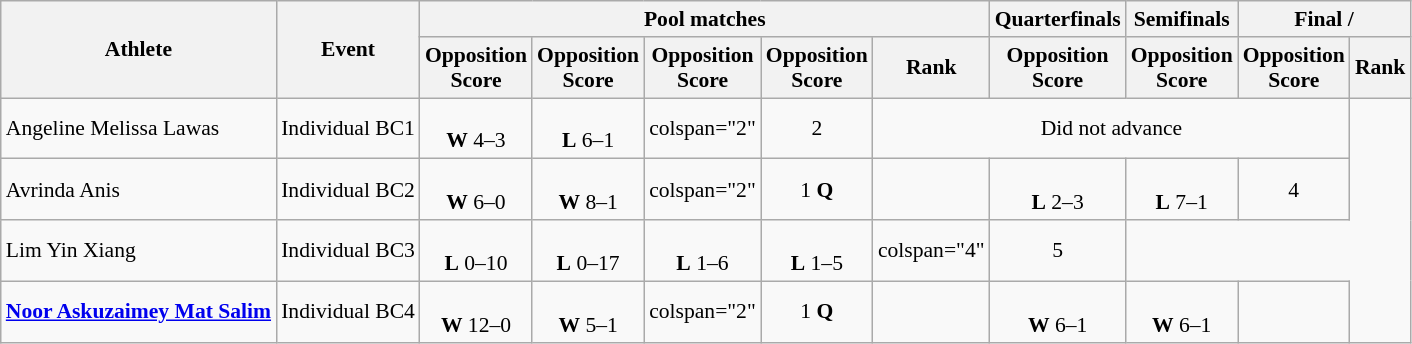<table class=wikitable style="font-size:90%">
<tr>
<th rowspan="2">Athlete</th>
<th rowspan="2">Event</th>
<th colspan="5">Pool matches</th>
<th>Quarterfinals</th>
<th>Semifinals</th>
<th colspan=2>Final / </th>
</tr>
<tr>
<th>Opposition<br>Score</th>
<th>Opposition<br>Score</th>
<th>Opposition<br>Score</th>
<th>Opposition<br>Score</th>
<th>Rank</th>
<th>Opposition<br>Score</th>
<th>Opposition<br>Score</th>
<th>Opposition<br>Score</th>
<th>Rank</th>
</tr>
<tr align=center>
<td align=left>Angeline Melissa Lawas</td>
<td align=left>Individual BC1</td>
<td><br><strong>W</strong> 4–3</td>
<td><br><strong>L</strong> 6–1</td>
<td>colspan="2"</td>
<td>2</td>
<td colspan="4">Did not advance</td>
</tr>
<tr align=center>
<td align=left>Avrinda Anis</td>
<td align=left>Individual BC2</td>
<td><br><strong>W</strong> 6–0</td>
<td><br><strong>W</strong> 8–1</td>
<td>colspan="2"</td>
<td>1 <strong>Q</strong></td>
<td></td>
<td><br><strong>L</strong> 2–3</td>
<td><br><strong>L</strong> 7–1</td>
<td>4</td>
</tr>
<tr align=center>
<td align=left>Lim Yin Xiang</td>
<td align=left>Individual BC3</td>
<td><br><strong>L</strong> 0–10</td>
<td><br><strong>L</strong> 0–17</td>
<td><br><strong>L</strong> 1–6</td>
<td><br><strong>L</strong> 1–5</td>
<td>colspan="4" </td>
<td>5</td>
</tr>
<tr align=center>
<td align=left><strong><a href='#'>Noor Askuzaimey Mat Salim</a></strong></td>
<td align=left>Individual BC4</td>
<td><br><strong>W</strong> 12–0</td>
<td><br><strong>W</strong> 5–1</td>
<td>colspan="2" </td>
<td>1 <strong>Q</strong></td>
<td></td>
<td><br><strong>W</strong> 6–1</td>
<td><br><strong>W</strong> 6–1</td>
<td></td>
</tr>
</table>
